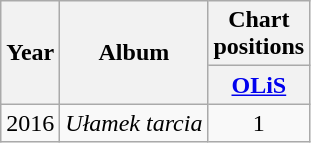<table class="wikitable">
<tr>
<th rowspan="2">Year</th>
<th rowspan="2">Album</th>
<th>Chart<br>positions</th>
</tr>
<tr>
<th><a href='#'>OLiS</a></th>
</tr>
<tr>
<td>2016</td>
<td><em>Ułamek tarcia</em></td>
<td align="center">1</td>
</tr>
</table>
